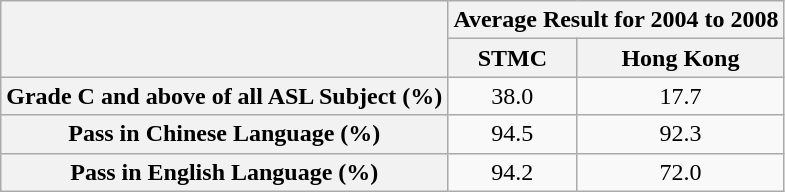<table class="wikitable" style="text-align:center">
<tr>
<th rowspan="2"></th>
<th colspan="2">Average Result for 2004 to 2008</th>
</tr>
<tr>
<th>STMC</th>
<th>Hong Kong</th>
</tr>
<tr>
<th>Grade C and above of all ASL Subject (%)</th>
<td>38.0</td>
<td>17.7</td>
</tr>
<tr>
<th>Pass in Chinese Language (%)</th>
<td>94.5</td>
<td>92.3</td>
</tr>
<tr>
<th>Pass in English Language (%)</th>
<td>94.2</td>
<td>72.0</td>
</tr>
</table>
